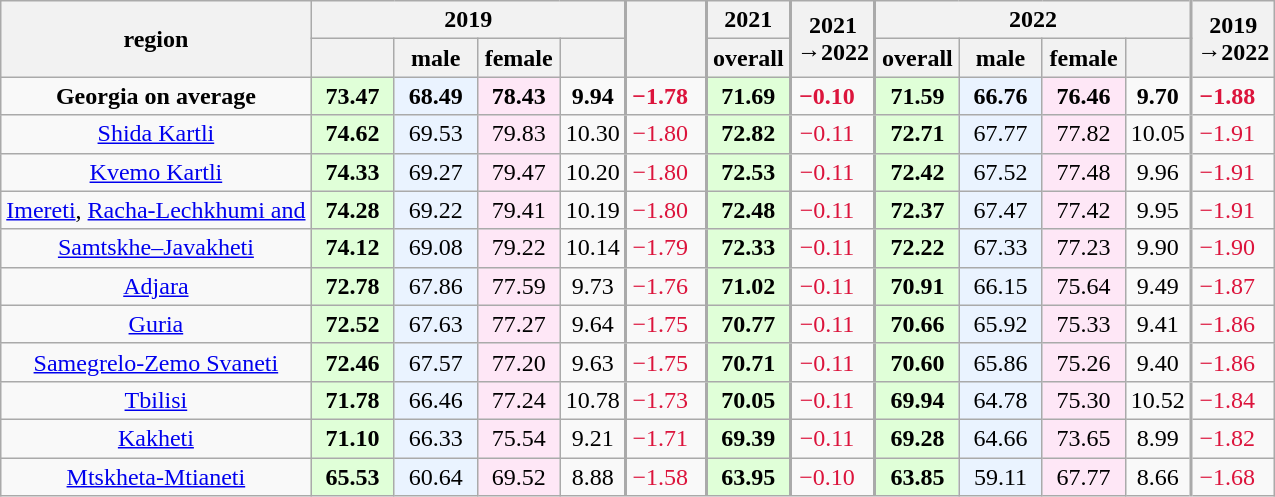<table class="wikitable sortable mw-datatable static-row-numbers sort-under col1left col6right col8right col13right" style="text-align:center;">
<tr>
<th rowspan=2 style="vertical-align:middle;">region</th>
<th colspan=4>2019</th>
<th rowspan=2 style="vertical-align:middle;border-left-width:2px;"></th>
<th style="border-left-width:2px;">2021</th>
<th rowspan=2 style="vertical-align:middle;border-left-width:2px;">2021<br>→2022</th>
<th colspan=4 style="border-left-width:2px;">2022</th>
<th rowspan=2 style="vertical-align:middle;border-left-width:2px;">2019<br>→2022</th>
</tr>
<tr>
<th style="vertical-align:middle;min-width:3em;"></th>
<th style="vertical-align:middle;min-width:3em;">male</th>
<th style="vertical-align:middle;min-width:3em;">female</th>
<th></th>
<th style="vertical-align:middle;min-width:3em;border-left-width:2px;">overall</th>
<th style="vertical-align:middle;min-width:3em;border-left-width:2px;">overall</th>
<th style="vertical-align:middle;min-width:3em;">male</th>
<th style="vertical-align:middle;min-width:3em;">female</th>
<th></th>
</tr>
<tr class=static-row-header>
<td><strong>Georgia on average</strong></td>
<td style="background:#e0ffd8;"><strong>73.47</strong></td>
<td style="background:#eaf3ff;"><strong>68.49</strong></td>
<td style="background:#fee7f6;"><strong>78.43</strong></td>
<td><strong>9.94</strong></td>
<td style="padding-right:1.5ex;color:crimson;border-left-width:2px;"><strong>−1.78</strong></td>
<td style="background:#e0ffd8;border-left-width:2px;"><strong>71.69</strong></td>
<td style="padding-right:1.5ex;color:crimson;border-left-width:2px;"><strong>−0.10</strong></td>
<td style="background:#e0ffd8;border-left-width:2px;"><strong>71.59</strong></td>
<td style="background:#eaf3ff;"><strong>66.76</strong></td>
<td style="background:#fee7f6;"><strong>76.46</strong></td>
<td><strong>9.70</strong></td>
<td style="padding-right:1.5ex;color:crimson;border-left-width:2px;"><strong>−1.88</strong></td>
</tr>
<tr>
<td><a href='#'>Shida Kartli</a></td>
<td style="background:#e0ffd8;"><strong>74.62</strong></td>
<td style="background:#eaf3ff;">69.53</td>
<td style="background:#fee7f6;">79.83</td>
<td>10.30</td>
<td style="padding-right:1.5ex;color:crimson;border-left-width:2px;">−1.80</td>
<td style="background:#e0ffd8;border-left-width:2px;"><strong>72.82</strong></td>
<td style="padding-right:1.5ex;color:crimson;border-left-width:2px;">−0.11</td>
<td style="background:#e0ffd8;border-left-width:2px;"><strong>72.71</strong></td>
<td style="background:#eaf3ff;">67.77</td>
<td style="background:#fee7f6;">77.82</td>
<td>10.05</td>
<td style="padding-right:1.5ex;color:crimson;border-left-width:2px;">−1.91</td>
</tr>
<tr>
<td><a href='#'>Kvemo Kartli</a></td>
<td style="background:#e0ffd8;"><strong>74.33</strong></td>
<td style="background:#eaf3ff;">69.27</td>
<td style="background:#fee7f6;">79.47</td>
<td>10.20</td>
<td style="padding-right:1.5ex;color:crimson;border-left-width:2px;">−1.80</td>
<td style="background:#e0ffd8;border-left-width:2px;"><strong>72.53</strong></td>
<td style="padding-right:1.5ex;color:crimson;border-left-width:2px;">−0.11</td>
<td style="background:#e0ffd8;border-left-width:2px;"><strong>72.42</strong></td>
<td style="background:#eaf3ff;">67.52</td>
<td style="background:#fee7f6;">77.48</td>
<td>9.96</td>
<td style="padding-right:1.5ex;color:crimson;border-left-width:2px;">−1.91</td>
</tr>
<tr>
<td><a href='#'>Imereti</a>, <a href='#'>Racha-Lechkhumi and </a></td>
<td style="background:#e0ffd8;"><strong>74.28</strong></td>
<td style="background:#eaf3ff;">69.22</td>
<td style="background:#fee7f6;">79.41</td>
<td>10.19</td>
<td style="padding-right:1.5ex;color:crimson;border-left-width:2px;">−1.80</td>
<td style="background:#e0ffd8;border-left-width:2px;"><strong>72.48</strong></td>
<td style="padding-right:1.5ex;color:crimson;border-left-width:2px;">−0.11</td>
<td style="background:#e0ffd8;border-left-width:2px;"><strong>72.37</strong></td>
<td style="background:#eaf3ff;">67.47</td>
<td style="background:#fee7f6;">77.42</td>
<td>9.95</td>
<td style="padding-right:1.5ex;color:crimson;border-left-width:2px;">−1.91</td>
</tr>
<tr>
<td><a href='#'>Samtskhe–Javakheti</a></td>
<td style="background:#e0ffd8;"><strong>74.12</strong></td>
<td style="background:#eaf3ff;">69.08</td>
<td style="background:#fee7f6;">79.22</td>
<td>10.14</td>
<td style="padding-right:1.5ex;color:crimson;border-left-width:2px;">−1.79</td>
<td style="background:#e0ffd8;border-left-width:2px;"><strong>72.33</strong></td>
<td style="padding-right:1.5ex;color:crimson;border-left-width:2px;">−0.11</td>
<td style="background:#e0ffd8;border-left-width:2px;"><strong>72.22</strong></td>
<td style="background:#eaf3ff;">67.33</td>
<td style="background:#fee7f6;">77.23</td>
<td>9.90</td>
<td style="padding-right:1.5ex;color:crimson;border-left-width:2px;">−1.90</td>
</tr>
<tr>
<td><a href='#'>Adjara</a></td>
<td style="background:#e0ffd8;"><strong>72.78</strong></td>
<td style="background:#eaf3ff;">67.86</td>
<td style="background:#fee7f6;">77.59</td>
<td>9.73</td>
<td style="padding-right:1.5ex;color:crimson;border-left-width:2px;">−1.76</td>
<td style="background:#e0ffd8;border-left-width:2px;"><strong>71.02</strong></td>
<td style="padding-right:1.5ex;color:crimson;border-left-width:2px;">−0.11</td>
<td style="background:#e0ffd8;border-left-width:2px;"><strong>70.91</strong></td>
<td style="background:#eaf3ff;">66.15</td>
<td style="background:#fee7f6;">75.64</td>
<td>9.49</td>
<td style="padding-right:1.5ex;color:crimson;border-left-width:2px;">−1.87</td>
</tr>
<tr>
<td><a href='#'>Guria</a></td>
<td style="background:#e0ffd8;"><strong>72.52</strong></td>
<td style="background:#eaf3ff;">67.63</td>
<td style="background:#fee7f6;">77.27</td>
<td>9.64</td>
<td style="padding-right:1.5ex;color:crimson;border-left-width:2px;">−1.75</td>
<td style="background:#e0ffd8;border-left-width:2px;"><strong>70.77</strong></td>
<td style="padding-right:1.5ex;color:crimson;border-left-width:2px;">−0.11</td>
<td style="background:#e0ffd8;border-left-width:2px;"><strong>70.66</strong></td>
<td style="background:#eaf3ff;">65.92</td>
<td style="background:#fee7f6;">75.33</td>
<td>9.41</td>
<td style="padding-right:1.5ex;color:crimson;border-left-width:2px;">−1.86</td>
</tr>
<tr>
<td><a href='#'>Samegrelo-Zemo Svaneti</a></td>
<td style="background:#e0ffd8;"><strong>72.46</strong></td>
<td style="background:#eaf3ff;">67.57</td>
<td style="background:#fee7f6;">77.20</td>
<td>9.63</td>
<td style="padding-right:1.5ex;color:crimson;border-left-width:2px;">−1.75</td>
<td style="background:#e0ffd8;border-left-width:2px;"><strong>70.71</strong></td>
<td style="padding-right:1.5ex;color:crimson;border-left-width:2px;">−0.11</td>
<td style="background:#e0ffd8;border-left-width:2px;"><strong>70.60</strong></td>
<td style="background:#eaf3ff;">65.86</td>
<td style="background:#fee7f6;">75.26</td>
<td>9.40</td>
<td style="padding-right:1.5ex;color:crimson;border-left-width:2px;">−1.86</td>
</tr>
<tr>
<td><a href='#'>Tbilisi</a></td>
<td style="background:#e0ffd8;"><strong>71.78</strong></td>
<td style="background:#eaf3ff;">66.46</td>
<td style="background:#fee7f6;">77.24</td>
<td>10.78</td>
<td style="padding-right:1.5ex;color:crimson;border-left-width:2px;">−1.73</td>
<td style="background:#e0ffd8;border-left-width:2px;"><strong>70.05</strong></td>
<td style="padding-right:1.5ex;color:crimson;border-left-width:2px;">−0.11</td>
<td style="background:#e0ffd8;border-left-width:2px;"><strong>69.94</strong></td>
<td style="background:#eaf3ff;">64.78</td>
<td style="background:#fee7f6;">75.30</td>
<td>10.52</td>
<td style="padding-right:1.5ex;color:crimson;border-left-width:2px;">−1.84</td>
</tr>
<tr>
<td><a href='#'>Kakheti</a></td>
<td style="background:#e0ffd8;"><strong>71.10</strong></td>
<td style="background:#eaf3ff;">66.33</td>
<td style="background:#fee7f6;">75.54</td>
<td>9.21</td>
<td style="padding-right:1.5ex;color:crimson;border-left-width:2px;">−1.71</td>
<td style="background:#e0ffd8;border-left-width:2px;"><strong>69.39</strong></td>
<td style="padding-right:1.5ex;color:crimson;border-left-width:2px;">−0.11</td>
<td style="background:#e0ffd8;border-left-width:2px;"><strong>69.28</strong></td>
<td style="background:#eaf3ff;">64.66</td>
<td style="background:#fee7f6;">73.65</td>
<td>8.99</td>
<td style="padding-right:1.5ex;color:crimson;border-left-width:2px;">−1.82</td>
</tr>
<tr>
<td><a href='#'>Mtskheta-Mtianeti</a></td>
<td style="background:#e0ffd8;"><strong>65.53</strong></td>
<td style="background:#eaf3ff;">60.64</td>
<td style="background:#fee7f6;">69.52</td>
<td>8.88</td>
<td style="padding-right:1.5ex;color:crimson;border-left-width:2px;">−1.58</td>
<td style="background:#e0ffd8;border-left-width:2px;"><strong>63.95</strong></td>
<td style="padding-right:1.5ex;color:crimson;border-left-width:2px;">−0.10</td>
<td style="background:#e0ffd8;border-left-width:2px;"><strong>63.85</strong></td>
<td style="background:#eaf3ff;">59.11</td>
<td style="background:#fee7f6;">67.77</td>
<td>8.66</td>
<td style="padding-right:1.5ex;color:crimson;border-left-width:2px;">−1.68</td>
</tr>
</table>
